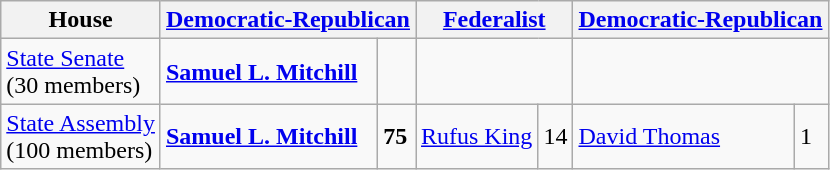<table class=wikitable>
<tr>
<th>House</th>
<th colspan=2><a href='#'>Democratic-Republican</a></th>
<th colspan=2><a href='#'>Federalist</a></th>
<th colspan=2><a href='#'>Democratic-Republican</a></th>
</tr>
<tr>
<td><a href='#'>State Senate</a><br>(30 members)</td>
<td> <strong><a href='#'>Samuel L. Mitchill</a></strong></td>
<td></td>
<td colspan=2> </td>
<td colspan=2> </td>
</tr>
<tr>
<td><a href='#'>State Assembly</a><br>(100 members)</td>
<td> <strong><a href='#'>Samuel L. Mitchill</a></strong></td>
<td><strong>75</strong></td>
<td><a href='#'>Rufus King</a></td>
<td>14</td>
<td><a href='#'>David Thomas</a></td>
<td>1</td>
</tr>
</table>
